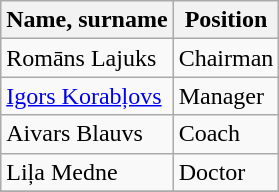<table class="wikitable">
<tr>
<th>Name, surname</th>
<th>Position</th>
</tr>
<tr>
<td> Romāns Lajuks</td>
<td>Chairman</td>
</tr>
<tr>
<td> <a href='#'>Igors Korabļovs</a></td>
<td>Manager</td>
</tr>
<tr>
<td> Aivars Blauvs</td>
<td>Coach</td>
</tr>
<tr>
<td> Liļa Medne</td>
<td>Doctor</td>
</tr>
<tr>
</tr>
</table>
